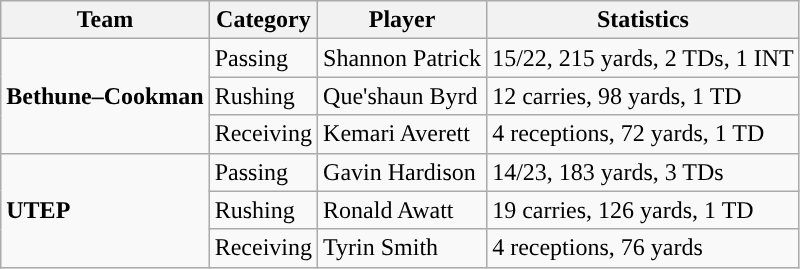<table class="wikitable" style="float: left;">
<tr>
<th>Team</th>
<th>Category</th>
<th>Player</th>
<th>Statistics</th>
</tr>
<tr>
<td rowspan=3><strong>Bethune–Cookman</strong></td>
<td>Passing</td>
<td>Shannon Patrick</td>
<td>15/22, 215 yards, 2 TDs, 1 INT</td>
</tr>
<tr>
<td>Rushing</td>
<td>Que'shaun Byrd</td>
<td>12 carries, 98 yards, 1 TD</td>
</tr>
<tr>
<td>Receiving</td>
<td>Kemari Averett</td>
<td>4 receptions, 72 yards, 1 TD</td>
</tr>
<tr>
<td rowspan=3><strong>UTEP</strong></td>
<td>Passing</td>
<td>Gavin Hardison</td>
<td>14/23, 183 yards, 3 TDs</td>
</tr>
<tr>
<td>Rushing</td>
<td>Ronald Awatt</td>
<td>19 carries, 126 yards, 1 TD</td>
</tr>
<tr>
<td>Receiving</td>
<td>Tyrin Smith</td>
<td>4 receptions, 76 yards</td>
</tr>
</table>
